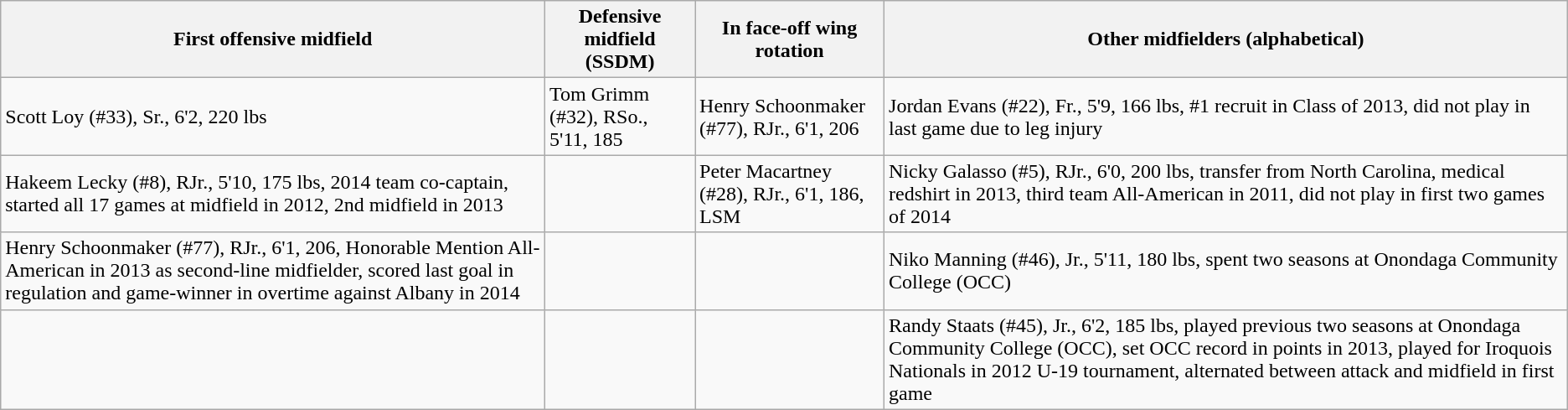<table class="wikitable">
<tr ;>
<th>First offensive midfield</th>
<th>Defensive midfield (SSDM)</th>
<th>In face-off wing rotation</th>
<th>Other midfielders (alphabetical)</th>
</tr>
<tr>
<td>Scott Loy (#33), Sr., 6'2, 220 lbs</td>
<td>Tom Grimm (#32), RSo., 5'11, 185</td>
<td>Henry Schoonmaker (#77), RJr., 6'1, 206</td>
<td>Jordan Evans (#22), Fr., 5'9, 166 lbs, #1 recruit in Class of 2013, did not play in last game due to leg injury</td>
</tr>
<tr>
<td>Hakeem Lecky (#8), RJr., 5'10, 175 lbs, 2014 team co-captain, started all 17 games at midfield in 2012, 2nd midfield in 2013</td>
<td></td>
<td>Peter Macartney (#28), RJr., 6'1, 186, LSM</td>
<td>Nicky Galasso (#5), RJr., 6'0, 200 lbs, transfer from North Carolina, medical redshirt in 2013, third team All-American in 2011, did not play in first two games of 2014</td>
</tr>
<tr>
<td>Henry Schoonmaker (#77), RJr., 6'1, 206, Honorable Mention All-American in 2013 as second-line midfielder, scored last goal in regulation and game-winner in overtime against Albany in 2014</td>
<td></td>
<td></td>
<td>Niko Manning (#46), Jr., 5'11, 180 lbs, spent two seasons at Onondaga Community College (OCC)</td>
</tr>
<tr>
<td></td>
<td></td>
<td></td>
<td>Randy Staats (#45), Jr., 6'2, 185 lbs, played previous two seasons at Onondaga Community College (OCC), set OCC record in points in 2013, played for Iroquois Nationals in 2012 U-19 tournament, alternated between attack and midfield in first game</td>
</tr>
</table>
